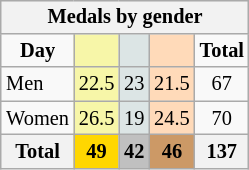<table class="wikitable" style="font-size:85%; float:right">
<tr align=center>
<th colspan=5>Medals by gender</th>
</tr>
<tr align=center>
<td><strong>Day</strong></td>
<td bgcolor=#f7f6a8></td>
<td bgcolor=#dce5e5></td>
<td bgcolor=#ffdab9></td>
<td><strong>Total</strong></td>
</tr>
<tr align=center>
<td align=left>Men</td>
<td bgcolor=#f7f6a8>22.5</td>
<td bgcolor=#dce5e5>23</td>
<td bgcolor=#ffdab9>21.5</td>
<td>67</td>
</tr>
<tr align=center>
<td align=left>Women</td>
<td bgcolor=#f7f6a8>26.5</td>
<td bgcolor=#dce5e5>19</td>
<td bgcolor=#ffdab9>24.5</td>
<td>70</td>
</tr>
<tr align=center>
<th bgcolor=#efefef>Total</th>
<th style="background:gold;">49</th>
<th style="background:silver;">42</th>
<th style="background:#c96;">46</th>
<th>137</th>
</tr>
</table>
